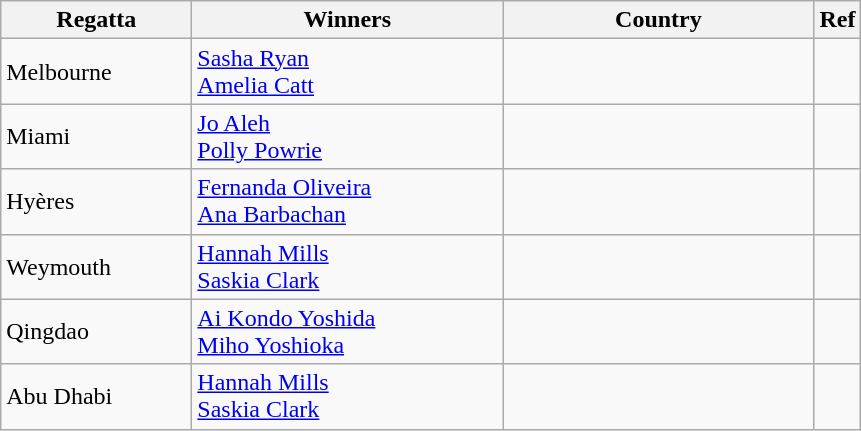<table class="wikitable">
<tr>
<th width=120>Regatta</th>
<th width=200px>Winners</th>
<th width=200px>Country</th>
<th>Ref</th>
</tr>
<tr>
<td>Melbourne</td>
<td><a href='#'>Sasha Ryan</a><br><a href='#'>Amelia Catt</a></td>
<td></td>
<td></td>
</tr>
<tr>
<td>Miami</td>
<td><a href='#'>Jo Aleh</a><br><a href='#'>Polly Powrie</a></td>
<td></td>
<td></td>
</tr>
<tr>
<td>Hyères</td>
<td><a href='#'>Fernanda Oliveira</a><br><a href='#'>Ana Barbachan</a></td>
<td></td>
<td></td>
</tr>
<tr>
<td>Weymouth</td>
<td><a href='#'>Hannah Mills</a><br><a href='#'>Saskia Clark</a></td>
<td></td>
<td></td>
</tr>
<tr>
<td>Qingdao</td>
<td><a href='#'>Ai Kondo Yoshida</a><br><a href='#'>Miho Yoshioka</a></td>
<td></td>
<td></td>
</tr>
<tr>
<td>Abu Dhabi</td>
<td><a href='#'>Hannah Mills</a><br><a href='#'>Saskia Clark</a></td>
<td></td>
<td></td>
</tr>
</table>
